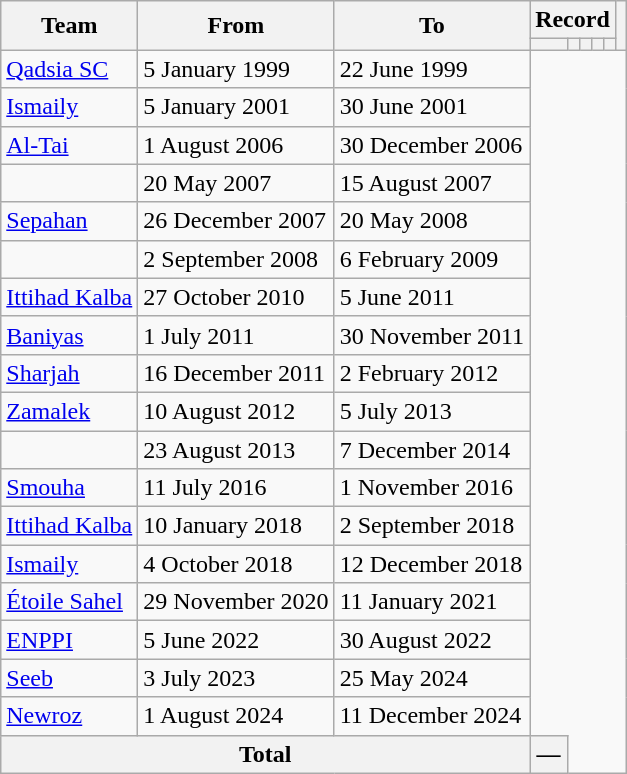<table class=wikitable style=text-align:center>
<tr>
<th rowspan=2>Team</th>
<th rowspan=2>From</th>
<th rowspan=2>To</th>
<th colspan=5>Record</th>
<th rowspan=2></th>
</tr>
<tr>
<th></th>
<th></th>
<th></th>
<th></th>
<th></th>
</tr>
<tr>
<td align=left> <a href='#'>Qadsia SC</a></td>
<td align=left>5 January 1999</td>
<td align=left>22 June 1999<br></td>
</tr>
<tr>
<td align=left> <a href='#'>Ismaily</a></td>
<td align=left>5 January 2001</td>
<td align=left>30 June 2001<br></td>
</tr>
<tr>
<td align=left> <a href='#'>Al-Tai</a></td>
<td align=left>1 August 2006</td>
<td align=left>30 December 2006<br></td>
</tr>
<tr>
<td align=left></td>
<td align=left>20 May 2007</td>
<td align=left>15 August 2007<br></td>
</tr>
<tr>
<td align=left> <a href='#'>Sepahan</a></td>
<td align=left>26 December 2007</td>
<td align=left>20 May 2008<br></td>
</tr>
<tr>
<td align=left></td>
<td align=left>2 September 2008</td>
<td align=left>6 February 2009<br></td>
</tr>
<tr>
<td align=left> <a href='#'>Ittihad Kalba</a></td>
<td align=left>27 October 2010</td>
<td align=left>5 June 2011<br></td>
</tr>
<tr>
<td align=left> <a href='#'>Baniyas</a></td>
<td align=left>1 July 2011</td>
<td align=left>30 November 2011<br></td>
</tr>
<tr>
<td align=left> <a href='#'>Sharjah</a></td>
<td align=left>16 December 2011</td>
<td align=left>2 February 2012<br></td>
</tr>
<tr>
<td align=left> <a href='#'>Zamalek</a></td>
<td align=left>10 August 2012</td>
<td align=left>5 July 2013<br></td>
</tr>
<tr>
<td align=left></td>
<td align=left>23 August 2013</td>
<td align=left>7 December 2014<br></td>
</tr>
<tr>
<td align=left> <a href='#'>Smouha</a></td>
<td align=left>11 July 2016</td>
<td align=left>1 November 2016<br></td>
</tr>
<tr>
<td align=left> <a href='#'>Ittihad Kalba</a></td>
<td align=left>10 January 2018</td>
<td align=left>2 September 2018<br></td>
</tr>
<tr>
<td align=left> <a href='#'>Ismaily</a></td>
<td align=left>4 October 2018</td>
<td align=left>12 December 2018<br></td>
</tr>
<tr>
<td align=left> <a href='#'>Étoile Sahel</a></td>
<td align=left>29 November 2020</td>
<td align=left>11 January 2021<br></td>
</tr>
<tr>
<td align=left> <a href='#'>ENPPI</a></td>
<td align=left>5 June 2022</td>
<td align=left>30 August 2022<br></td>
</tr>
<tr>
<td align=left> <a href='#'>Seeb</a></td>
<td align=left>3 July 2023</td>
<td align=left>25 May 2024<br></td>
</tr>
<tr>
<td align=left> <a href='#'>Newroz</a></td>
<td align=left>1 August 2024</td>
<td align=left>11 December 2024<br></td>
</tr>
<tr>
<th colspan=3>Total<br></th>
<th>—</th>
</tr>
</table>
